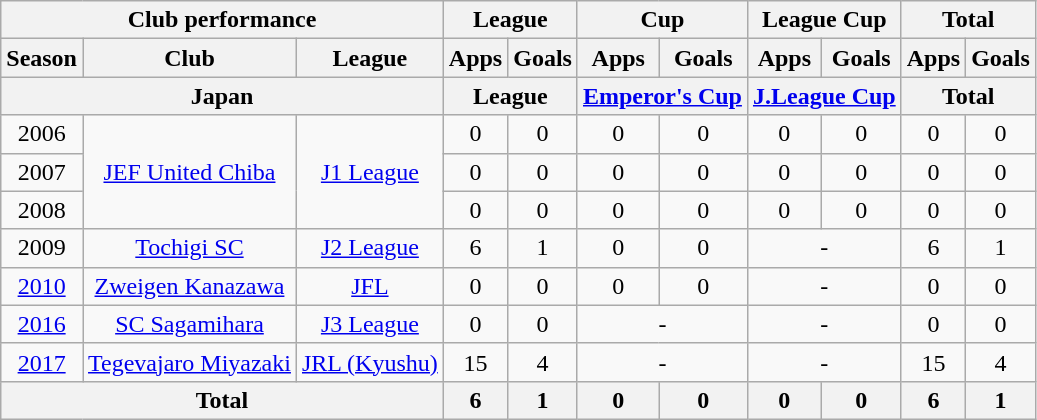<table class="wikitable" style="text-align:center;">
<tr>
<th colspan=3>Club performance</th>
<th colspan=2>League</th>
<th colspan=2>Cup</th>
<th colspan=2>League Cup</th>
<th colspan=2>Total</th>
</tr>
<tr>
<th>Season</th>
<th>Club</th>
<th>League</th>
<th>Apps</th>
<th>Goals</th>
<th>Apps</th>
<th>Goals</th>
<th>Apps</th>
<th>Goals</th>
<th>Apps</th>
<th>Goals</th>
</tr>
<tr>
<th colspan=3>Japan</th>
<th colspan=2>League</th>
<th colspan=2><a href='#'>Emperor's Cup</a></th>
<th colspan=2><a href='#'>J.League Cup</a></th>
<th colspan=2>Total</th>
</tr>
<tr>
<td>2006</td>
<td rowspan="3"><a href='#'>JEF United Chiba</a></td>
<td rowspan="3"><a href='#'>J1 League</a></td>
<td>0</td>
<td>0</td>
<td>0</td>
<td>0</td>
<td>0</td>
<td>0</td>
<td>0</td>
<td>0</td>
</tr>
<tr>
<td>2007</td>
<td>0</td>
<td>0</td>
<td>0</td>
<td>0</td>
<td>0</td>
<td>0</td>
<td>0</td>
<td>0</td>
</tr>
<tr>
<td>2008</td>
<td>0</td>
<td>0</td>
<td>0</td>
<td>0</td>
<td>0</td>
<td>0</td>
<td>0</td>
<td>0</td>
</tr>
<tr>
<td>2009</td>
<td><a href='#'>Tochigi SC</a></td>
<td><a href='#'>J2 League</a></td>
<td>6</td>
<td>1</td>
<td>0</td>
<td>0</td>
<td colspan="2">-</td>
<td>6</td>
<td>1</td>
</tr>
<tr>
<td><a href='#'>2010</a></td>
<td><a href='#'>Zweigen Kanazawa</a></td>
<td><a href='#'>JFL</a></td>
<td>0</td>
<td>0</td>
<td>0</td>
<td>0</td>
<td colspan="2">-</td>
<td>0</td>
<td>0</td>
</tr>
<tr>
<td><a href='#'>2016</a></td>
<td><a href='#'>SC Sagamihara</a></td>
<td><a href='#'>J3 League</a></td>
<td>0</td>
<td>0</td>
<td colspan="2">-</td>
<td colspan="2">-</td>
<td>0</td>
<td>0</td>
</tr>
<tr>
<td><a href='#'>2017</a></td>
<td rowspan="1"><a href='#'>Tegevajaro Miyazaki</a></td>
<td><a href='#'>JRL (Kyushu)</a></td>
<td>15</td>
<td>4</td>
<td colspan="2">-</td>
<td colspan="2">-</td>
<td>15</td>
<td>4</td>
</tr>
<tr>
<th colspan=3>Total</th>
<th>6</th>
<th>1</th>
<th>0</th>
<th>0</th>
<th>0</th>
<th>0</th>
<th>6</th>
<th>1</th>
</tr>
</table>
